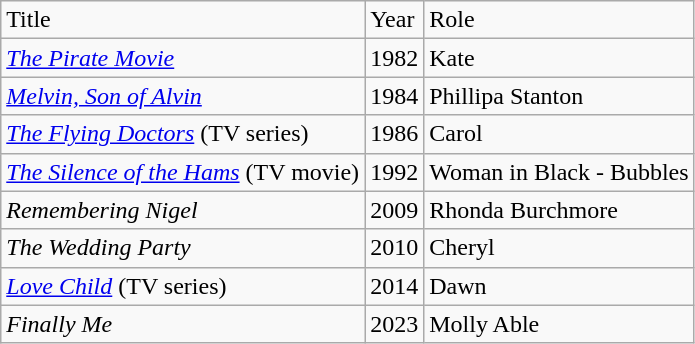<table class="wikitable">
<tr>
<td>Title</td>
<td>Year</td>
<td>Role</td>
</tr>
<tr>
<td><em><a href='#'>The Pirate Movie</a></em></td>
<td>1982</td>
<td>Kate</td>
</tr>
<tr>
<td><em><a href='#'>Melvin, Son of Alvin</a></em></td>
<td>1984</td>
<td>Phillipa Stanton</td>
</tr>
<tr>
<td><em><a href='#'>The Flying Doctors</a></em> (TV series)</td>
<td>1986</td>
<td>Carol</td>
</tr>
<tr>
<td><em><a href='#'>The Silence of the Hams</a></em> (TV movie)</td>
<td>1992</td>
<td>Woman in Black - Bubbles</td>
</tr>
<tr>
<td><em>Remembering Nigel</em></td>
<td>2009</td>
<td>Rhonda Burchmore</td>
</tr>
<tr>
<td><em>The Wedding Party</em></td>
<td>2010</td>
<td>Cheryl</td>
</tr>
<tr>
<td><em><a href='#'>Love Child</a></em> (TV series)</td>
<td>2014</td>
<td>Dawn</td>
</tr>
<tr>
<td><em>Finally Me</em></td>
<td>2023</td>
<td>Molly Able</td>
</tr>
</table>
